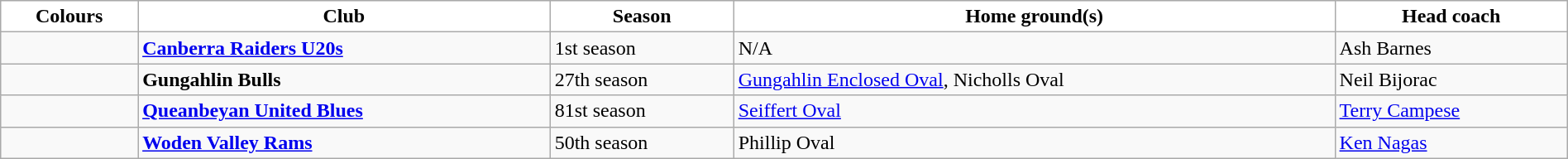<table class="wikitable" style="width:100%; text-align:left">
<tr>
<th style="background:white">Colours</th>
<th style="background:white">Club</th>
<th style="background:white">Season</th>
<th style="background:white">Home ground(s)</th>
<th style="background:white">Head coach</th>
</tr>
<tr>
<td></td>
<td><strong><a href='#'>Canberra Raiders U20s</a></strong></td>
<td>1st season</td>
<td>N/A</td>
<td>Ash Barnes</td>
</tr>
<tr>
<td></td>
<td><strong>Gungahlin Bulls</strong></td>
<td>27th season</td>
<td><a href='#'>Gungahlin Enclosed Oval</a>, Nicholls Oval</td>
<td>Neil Bijorac</td>
</tr>
<tr>
<td></td>
<td><a href='#'><strong>Queanbeyan United Blues</strong></a></td>
<td>81st season</td>
<td><a href='#'>Seiffert Oval</a></td>
<td><a href='#'>Terry Campese</a></td>
</tr>
<tr>
<td></td>
<td><strong><a href='#'>Woden Valley Rams</a></strong></td>
<td>50th season</td>
<td>Phillip Oval</td>
<td><a href='#'>Ken Nagas</a></td>
</tr>
</table>
